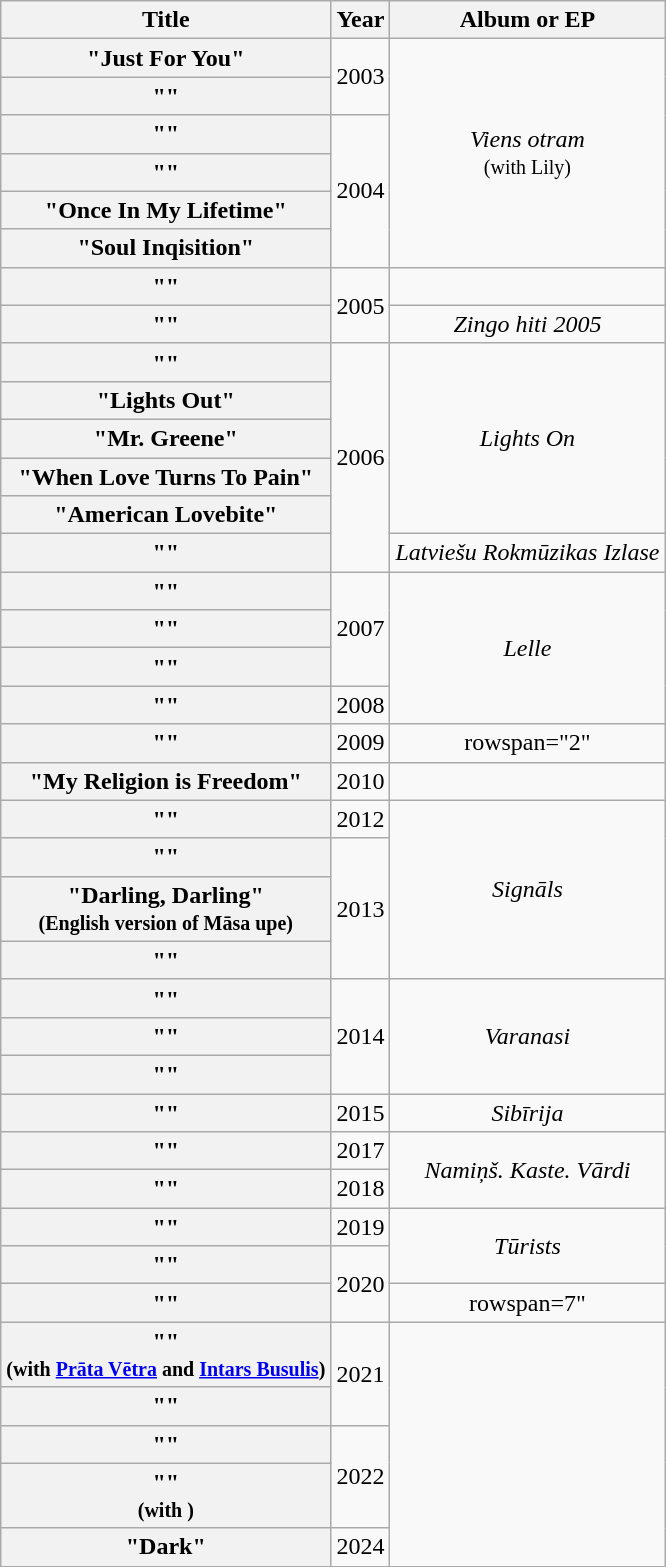<table class="wikitable plainrowheaders" style="text-align:center;">
<tr>
<th scope="col">Title</th>
<th scope="col">Year</th>
<th scope="col">Album or EP</th>
</tr>
<tr>
<th scope="row">"Just For You"</th>
<td rowspan="2">2003</td>
<td rowspan="6"><em>Viens otram</em><br><small>(with Lily)</small></td>
</tr>
<tr>
<th scope="row">""</th>
</tr>
<tr>
<th scope="row">""</th>
<td rowspan="4">2004</td>
</tr>
<tr>
<th scope="row">""</th>
</tr>
<tr>
<th scope="row">"Once In My Lifetime"</th>
</tr>
<tr>
<th scope="row">"Soul Inqisition"</th>
</tr>
<tr>
<th scope="row">""</th>
<td rowspan="2">2005</td>
<td></td>
</tr>
<tr>
<th scope="row">""</th>
<td><em>Zingo hiti 2005</em></td>
</tr>
<tr>
<th scope="row">""</th>
<td rowspan="6">2006</td>
<td rowspan="5"><em>Lights On</em></td>
</tr>
<tr>
<th scope="row">"Lights Out"</th>
</tr>
<tr>
<th scope="row">"Mr. Greene"</th>
</tr>
<tr>
<th scope="row">"When Love Turns To Pain"</th>
</tr>
<tr>
<th scope="row">"American Lovebite"</th>
</tr>
<tr>
<th scope="row">""</th>
<td><em>Latviešu Rokmūzikas Izlase</em></td>
</tr>
<tr>
<th scope="row">""</th>
<td rowspan="3">2007</td>
<td rowspan="4"><em>Lelle</em></td>
</tr>
<tr>
<th scope="row">""</th>
</tr>
<tr>
<th scope="row">""</th>
</tr>
<tr>
<th scope="row">""</th>
<td>2008</td>
</tr>
<tr>
<th scope="row">""</th>
<td>2009</td>
<td>rowspan="2" </td>
</tr>
<tr>
<th scope="row">"My Religion is Freedom"</th>
<td>2010</td>
</tr>
<tr>
<th scope="row">""</th>
<td>2012</td>
<td rowspan="4"><em>Signāls</em></td>
</tr>
<tr>
<th scope="row">""</th>
<td rowspan="3">2013</td>
</tr>
<tr>
<th scope="row">"Darling, Darling"<br><small>(English version of Māsa upe)</small></th>
</tr>
<tr>
<th scope="row">""</th>
</tr>
<tr>
<th scope="row">""</th>
<td rowspan="3">2014</td>
<td rowspan="3"><em>Varanasi</em></td>
</tr>
<tr>
<th scope="row">""</th>
</tr>
<tr>
<th scope="row">""</th>
</tr>
<tr>
<th scope="row">""</th>
<td>2015</td>
<td><em>Sibīrija</em></td>
</tr>
<tr>
<th scope="row">""</th>
<td>2017</td>
<td rowspan="2"><em>Namiņš. Kaste. Vārdi</em></td>
</tr>
<tr>
<th scope="row">""</th>
<td>2018</td>
</tr>
<tr>
<th scope="row">""</th>
<td>2019</td>
<td rowspan="2"><em>Tūrists</em></td>
</tr>
<tr>
<th scope="row">""</th>
<td rowspan="2">2020</td>
</tr>
<tr>
<th scope="row">""</th>
<td>rowspan=7" </td>
</tr>
<tr>
<th scope="row">""<br><small>(with <a href='#'>Prāta Vētra</a> and <a href='#'>Intars Busulis</a>)</small></th>
<td rowspan="2">2021</td>
</tr>
<tr>
<th scope="row">""</th>
</tr>
<tr>
<th scope="row">""</th>
<td rowspan="2">2022</td>
</tr>
<tr>
<th scope="row">""<br><small>(with )</small></th>
</tr>
<tr>
<th scope="row">"Dark"</th>
<td>2024</td>
</tr>
</table>
